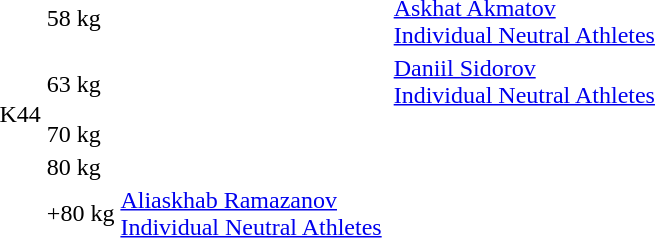<table>
<tr>
<td rowspan="11">K44</td>
<td rowspan="2">58 kg</td>
<td rowspan=2></td>
<td rowspan=2></td>
<td></td>
</tr>
<tr>
<td><a href='#'>Askhat Akmatov</a><br><a href='#'>Individual Neutral Athletes</a></td>
</tr>
<tr>
<td rowspan="2">63 kg</td>
<td rowspan=2></td>
<td rowspan=2></td>
<td><a href='#'>Daniil Sidorov</a><br><a href='#'>Individual Neutral Athletes</a></td>
</tr>
<tr>
<td></td>
</tr>
<tr>
<td rowspan="2">70 kg</td>
<td rowspan=2></td>
<td rowspan=2></td>
<td></td>
</tr>
<tr>
<td></td>
</tr>
<tr>
<td rowspan="2">80 kg</td>
<td rowspan=2></td>
<td rowspan=2></td>
<td></td>
</tr>
<tr>
<td></td>
</tr>
<tr>
<td rowspan="2">+80 kg</td>
<td rowspan=2><a href='#'>Aliaskhab Ramazanov</a><br><a href='#'>Individual Neutral Athletes</a></td>
<td rowspan=2></td>
<td></td>
</tr>
<tr>
<td></td>
</tr>
</table>
